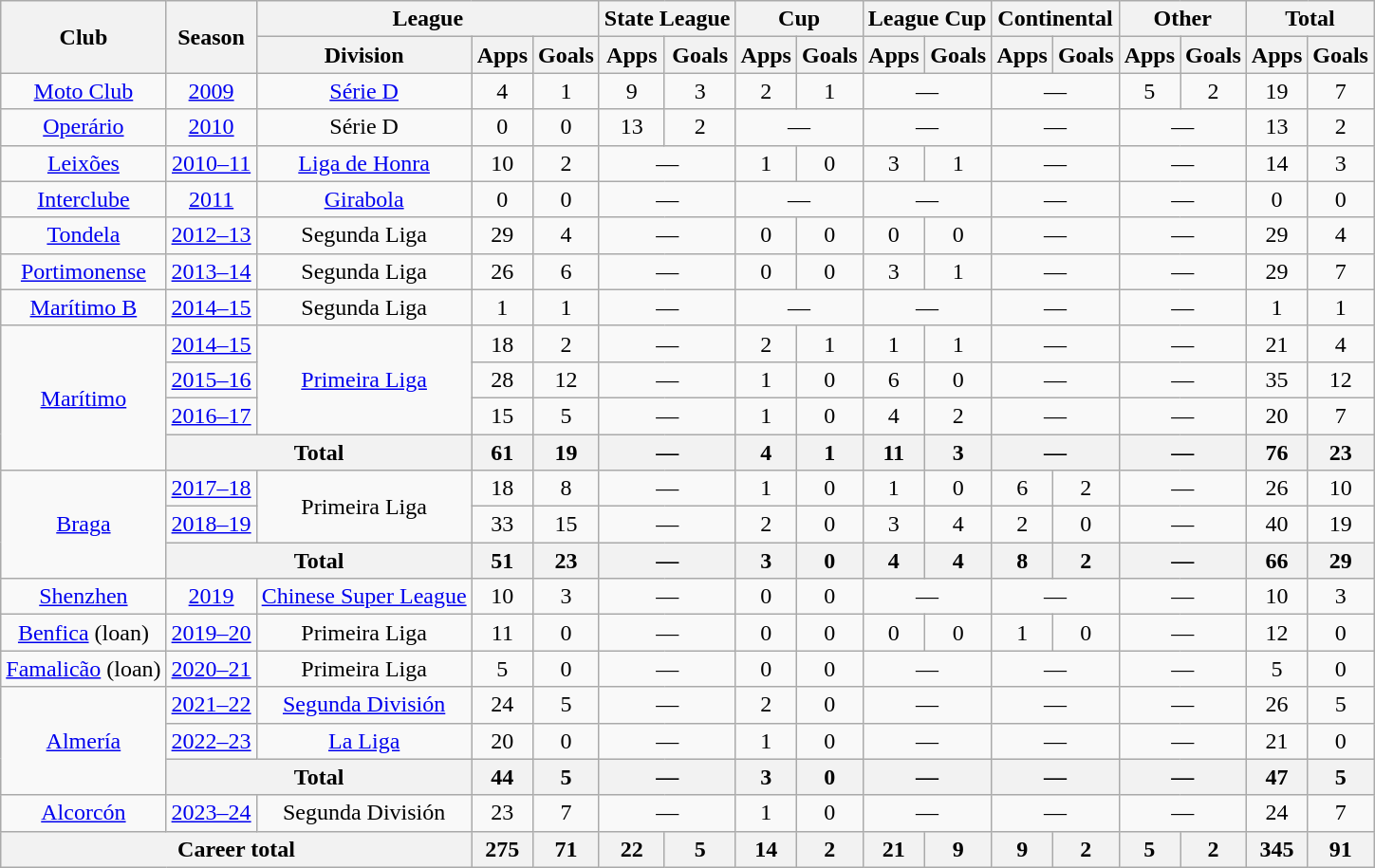<table class="wikitable" style="text-align: center;">
<tr>
<th rowspan="2">Club</th>
<th rowspan="2">Season</th>
<th colspan="3">League</th>
<th colspan="2">State League</th>
<th colspan="2">Cup</th>
<th colspan="2">League Cup</th>
<th colspan="2">Continental</th>
<th colspan="2">Other</th>
<th colspan="2">Total</th>
</tr>
<tr>
<th>Division</th>
<th>Apps</th>
<th>Goals</th>
<th>Apps</th>
<th>Goals</th>
<th>Apps</th>
<th>Goals</th>
<th>Apps</th>
<th>Goals</th>
<th>Apps</th>
<th>Goals</th>
<th>Apps</th>
<th>Goals</th>
<th>Apps</th>
<th>Goals</th>
</tr>
<tr>
<td valign="center"><a href='#'>Moto Club</a></td>
<td><a href='#'>2009</a></td>
<td><a href='#'>Série D</a></td>
<td>4</td>
<td>1</td>
<td>9</td>
<td>3</td>
<td>2</td>
<td>1</td>
<td colspan="2">—</td>
<td colspan="2">—</td>
<td>5</td>
<td>2</td>
<td>19</td>
<td>7</td>
</tr>
<tr>
<td valign="center"><a href='#'>Operário</a></td>
<td><a href='#'>2010</a></td>
<td>Série D</td>
<td>0</td>
<td>0</td>
<td>13</td>
<td>2</td>
<td colspan="2">—</td>
<td colspan="2">—</td>
<td colspan="2">—</td>
<td colspan="2">—</td>
<td>13</td>
<td>2</td>
</tr>
<tr>
<td valign="center"><a href='#'>Leixões</a></td>
<td><a href='#'>2010–11</a></td>
<td><a href='#'>Liga de Honra</a></td>
<td>10</td>
<td>2</td>
<td colspan="2">—</td>
<td>1</td>
<td>0</td>
<td>3</td>
<td>1</td>
<td colspan="2">—</td>
<td colspan="2">—</td>
<td>14</td>
<td>3</td>
</tr>
<tr>
<td valign="center"><a href='#'>Interclube</a></td>
<td><a href='#'>2011</a></td>
<td><a href='#'>Girabola</a></td>
<td>0</td>
<td>0</td>
<td colspan="2">—</td>
<td colspan="2">—</td>
<td colspan="2">—</td>
<td colspan="2">—</td>
<td colspan="2">—</td>
<td>0</td>
<td>0</td>
</tr>
<tr>
<td valign="center"><a href='#'>Tondela</a></td>
<td><a href='#'>2012–13</a></td>
<td>Segunda Liga</td>
<td>29</td>
<td>4</td>
<td colspan="2">—</td>
<td>0</td>
<td>0</td>
<td>0</td>
<td>0</td>
<td colspan="2">—</td>
<td colspan="2">—</td>
<td>29</td>
<td>4</td>
</tr>
<tr>
<td valign="center"><a href='#'>Portimonense</a></td>
<td><a href='#'>2013–14</a></td>
<td>Segunda Liga</td>
<td>26</td>
<td>6</td>
<td colspan="2">—</td>
<td>0</td>
<td>0</td>
<td>3</td>
<td>1</td>
<td colspan="2">—</td>
<td colspan="2">—</td>
<td>29</td>
<td>7</td>
</tr>
<tr>
<td valign="center"><a href='#'>Marítimo B</a></td>
<td><a href='#'>2014–15</a></td>
<td>Segunda Liga</td>
<td>1</td>
<td>1</td>
<td colspan="2">—</td>
<td colspan="2">—</td>
<td colspan="2">—</td>
<td colspan="2">—</td>
<td colspan="2">—</td>
<td>1</td>
<td>1</td>
</tr>
<tr>
<td rowspan="4" valign="center"><a href='#'>Marítimo</a></td>
<td><a href='#'>2014–15</a></td>
<td rowspan="3"><a href='#'>Primeira Liga</a></td>
<td>18</td>
<td>2</td>
<td colspan="2">—</td>
<td>2</td>
<td>1</td>
<td>1</td>
<td>1</td>
<td colspan="2">—</td>
<td colspan="2">—</td>
<td>21</td>
<td>4</td>
</tr>
<tr>
<td><a href='#'>2015–16</a></td>
<td>28</td>
<td>12</td>
<td colspan="2">—</td>
<td>1</td>
<td>0</td>
<td>6</td>
<td>0</td>
<td colspan="2">—</td>
<td colspan="2">—</td>
<td>35</td>
<td>12</td>
</tr>
<tr>
<td><a href='#'>2016–17</a></td>
<td>15</td>
<td>5</td>
<td colspan="2">—</td>
<td>1</td>
<td>0</td>
<td>4</td>
<td>2</td>
<td colspan="2">—</td>
<td colspan="2">—</td>
<td>20</td>
<td>7</td>
</tr>
<tr>
<th colspan="2">Total</th>
<th>61</th>
<th>19</th>
<th colspan="2">—</th>
<th>4</th>
<th>1</th>
<th>11</th>
<th>3</th>
<th colspan="2">—</th>
<th colspan="2">—</th>
<th>76</th>
<th>23</th>
</tr>
<tr>
<td rowspan="3" valign="center"><a href='#'>Braga</a></td>
<td><a href='#'>2017–18</a></td>
<td rowspan="2">Primeira Liga</td>
<td>18</td>
<td>8</td>
<td colspan="2">—</td>
<td>1</td>
<td>0</td>
<td>1</td>
<td>0</td>
<td>6</td>
<td>2</td>
<td colspan="2">—</td>
<td>26</td>
<td>10</td>
</tr>
<tr>
<td><a href='#'>2018–19</a></td>
<td>33</td>
<td>15</td>
<td colspan="2">—</td>
<td>2</td>
<td>0</td>
<td>3</td>
<td>4</td>
<td>2</td>
<td>0</td>
<td colspan="2">—</td>
<td>40</td>
<td>19</td>
</tr>
<tr>
<th colspan="2">Total</th>
<th>51</th>
<th>23</th>
<th colspan="2">—</th>
<th>3</th>
<th>0</th>
<th>4</th>
<th>4</th>
<th>8</th>
<th>2</th>
<th colspan="2">—</th>
<th>66</th>
<th>29</th>
</tr>
<tr>
<td valign="center"><a href='#'>Shenzhen</a></td>
<td><a href='#'>2019</a></td>
<td><a href='#'>Chinese Super League</a></td>
<td>10</td>
<td>3</td>
<td colspan="2">—</td>
<td>0</td>
<td>0</td>
<td colspan="2">—</td>
<td colspan="2">—</td>
<td colspan="2">—</td>
<td>10</td>
<td>3</td>
</tr>
<tr>
<td valign="center"><a href='#'>Benfica</a> (loan)</td>
<td><a href='#'>2019–20</a></td>
<td>Primeira Liga</td>
<td>11</td>
<td>0</td>
<td colspan="2">—</td>
<td>0</td>
<td>0</td>
<td>0</td>
<td>0</td>
<td>1</td>
<td>0</td>
<td colspan="2">—</td>
<td>12</td>
<td>0</td>
</tr>
<tr>
<td valign="center"><a href='#'>Famalicão</a> (loan)</td>
<td><a href='#'>2020–21</a></td>
<td>Primeira Liga</td>
<td>5</td>
<td>0</td>
<td colspan="2">—</td>
<td>0</td>
<td>0</td>
<td colspan="2">—</td>
<td colspan="2">—</td>
<td colspan="2">—</td>
<td>5</td>
<td>0</td>
</tr>
<tr>
<td rowspan="3" valign="center"><a href='#'>Almería</a></td>
<td><a href='#'>2021–22</a></td>
<td><a href='#'>Segunda División</a></td>
<td>24</td>
<td>5</td>
<td colspan="2">—</td>
<td>2</td>
<td>0</td>
<td colspan="2">—</td>
<td colspan="2">—</td>
<td colspan="2">—</td>
<td>26</td>
<td>5</td>
</tr>
<tr>
<td><a href='#'>2022–23</a></td>
<td><a href='#'>La Liga</a></td>
<td>20</td>
<td>0</td>
<td colspan="2">—</td>
<td>1</td>
<td>0</td>
<td colspan="2">—</td>
<td colspan="2">—</td>
<td colspan="2">—</td>
<td>21</td>
<td>0</td>
</tr>
<tr>
<th colspan="2">Total</th>
<th>44</th>
<th>5</th>
<th colspan="2">—</th>
<th>3</th>
<th>0</th>
<th colspan="2">—</th>
<th colspan="2">—</th>
<th colspan="2">—</th>
<th>47</th>
<th>5</th>
</tr>
<tr>
<td valign="center"><a href='#'>Alcorcón</a></td>
<td><a href='#'>2023–24</a></td>
<td>Segunda División</td>
<td>23</td>
<td>7</td>
<td colspan="2">—</td>
<td>1</td>
<td>0</td>
<td colspan="2">—</td>
<td colspan="2">—</td>
<td colspan="2">—</td>
<td>24</td>
<td>7</td>
</tr>
<tr>
<th colspan="3"><strong>Career total</strong></th>
<th>275</th>
<th>71</th>
<th>22</th>
<th>5</th>
<th>14</th>
<th>2</th>
<th>21</th>
<th>9</th>
<th>9</th>
<th>2</th>
<th>5</th>
<th>2</th>
<th>345</th>
<th>91</th>
</tr>
</table>
